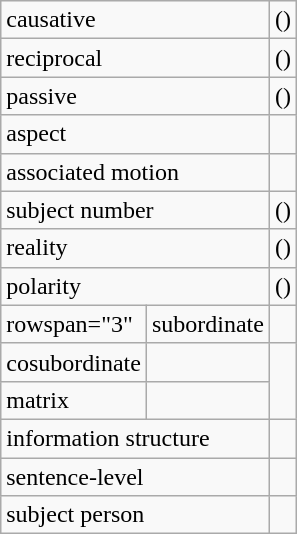<table class="wikitable">
<tr>
<td colspan="2">causative</td>
<td> ()</td>
</tr>
<tr>
<td colspan="2">reciprocal</td>
<td> ()</td>
</tr>
<tr>
<td colspan="2">passive</td>
<td> ()</td>
</tr>
<tr>
<td colspan="2">aspect</td>
<td></td>
</tr>
<tr>
<td colspan="2">associated motion</td>
<td></td>
</tr>
<tr>
<td colspan="2">subject number</td>
<td> ()</td>
</tr>
<tr>
<td colspan="2">reality</td>
<td> ()</td>
</tr>
<tr>
<td colspan="2">polarity</td>
<td> ()</td>
</tr>
<tr>
<td>rowspan="3" </td>
<td>subordinate</td>
<td></td>
</tr>
<tr>
<td>cosubordinate</td>
<td></td>
</tr>
<tr>
<td>matrix</td>
<td></td>
</tr>
<tr>
<td colspan="2">information structure</td>
<td></td>
</tr>
<tr>
<td colspan="2">sentence-level</td>
<td></td>
</tr>
<tr>
<td colspan="2">subject person</td>
<td></td>
</tr>
</table>
